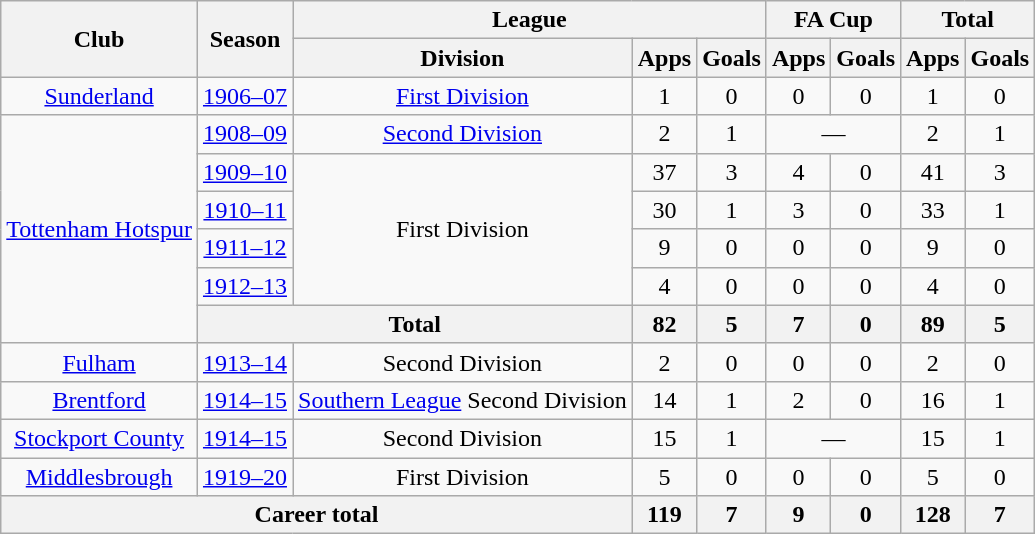<table class="wikitable" style="text-align: center;">
<tr>
<th rowspan="2">Club</th>
<th rowspan="2">Season</th>
<th colspan="3">League</th>
<th colspan="2">FA Cup</th>
<th colspan="2">Total</th>
</tr>
<tr>
<th>Division</th>
<th>Apps</th>
<th>Goals</th>
<th>Apps</th>
<th>Goals</th>
<th>Apps</th>
<th>Goals</th>
</tr>
<tr>
<td><a href='#'>Sunderland</a></td>
<td><a href='#'>1906–07</a></td>
<td><a href='#'>First Division</a></td>
<td>1</td>
<td>0</td>
<td>0</td>
<td>0</td>
<td>1</td>
<td>0</td>
</tr>
<tr>
<td rowspan="6"><a href='#'>Tottenham Hotspur</a></td>
<td><a href='#'>1908–09</a></td>
<td><a href='#'>Second Division</a></td>
<td>2</td>
<td>1</td>
<td colspan="2">—</td>
<td>2</td>
<td>1</td>
</tr>
<tr>
<td><a href='#'>1909–10</a></td>
<td rowspan="4">First Division</td>
<td>37</td>
<td>3</td>
<td>4</td>
<td>0</td>
<td>41</td>
<td>3</td>
</tr>
<tr>
<td><a href='#'>1910–11</a></td>
<td>30</td>
<td>1</td>
<td>3</td>
<td>0</td>
<td>33</td>
<td>1</td>
</tr>
<tr>
<td><a href='#'>1911–12</a></td>
<td>9</td>
<td>0</td>
<td>0</td>
<td>0</td>
<td>9</td>
<td>0</td>
</tr>
<tr>
<td><a href='#'>1912–13</a></td>
<td>4</td>
<td>0</td>
<td>0</td>
<td>0</td>
<td>4</td>
<td>0</td>
</tr>
<tr>
<th colspan="2">Total</th>
<th>82</th>
<th>5</th>
<th>7</th>
<th>0</th>
<th>89</th>
<th>5</th>
</tr>
<tr>
<td><a href='#'>Fulham</a></td>
<td><a href='#'>1913–14</a></td>
<td>Second Division</td>
<td>2</td>
<td>0</td>
<td>0</td>
<td>0</td>
<td>2</td>
<td>0</td>
</tr>
<tr>
<td><a href='#'>Brentford</a></td>
<td><a href='#'>1914–15</a></td>
<td><a href='#'>Southern League</a> Second Division</td>
<td>14</td>
<td>1</td>
<td>2</td>
<td>0</td>
<td>16</td>
<td>1</td>
</tr>
<tr>
<td><a href='#'>Stockport County</a></td>
<td><a href='#'>1914–15</a></td>
<td>Second Division</td>
<td>15</td>
<td>1</td>
<td colspan="2">—</td>
<td>15</td>
<td>1</td>
</tr>
<tr>
<td><a href='#'>Middlesbrough</a></td>
<td><a href='#'>1919–20</a></td>
<td>First Division</td>
<td>5</td>
<td>0</td>
<td>0</td>
<td>0</td>
<td>5</td>
<td>0</td>
</tr>
<tr>
<th colspan="3">Career total</th>
<th>119</th>
<th>7</th>
<th>9</th>
<th>0</th>
<th>128</th>
<th>7</th>
</tr>
</table>
